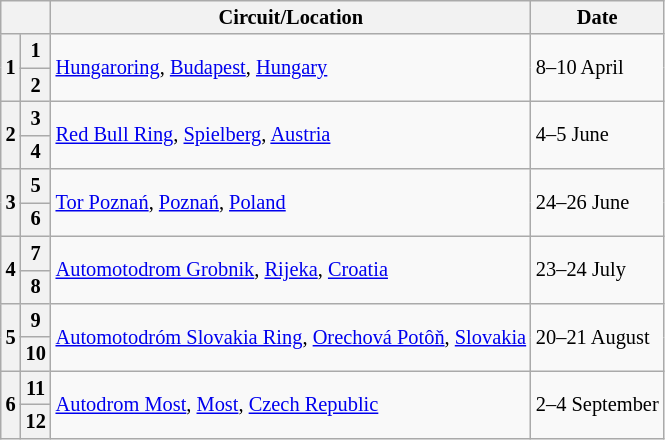<table class="wikitable" style="font-size: 85%;">
<tr>
<th colspan="2"></th>
<th>Circuit/Location</th>
<th>Date</th>
</tr>
<tr>
<th rowspan=2>1</th>
<th>1</th>
<td rowspan=2> <a href='#'>Hungaroring</a>, <a href='#'>Budapest</a>, <a href='#'>Hungary</a></td>
<td rowspan=2>8–10 April</td>
</tr>
<tr>
<th>2</th>
</tr>
<tr>
<th rowspan=2>2</th>
<th>3</th>
<td rowspan=2> <a href='#'>Red Bull Ring</a>, <a href='#'>Spielberg</a>, <a href='#'>Austria</a></td>
<td rowspan=2>4–5 June</td>
</tr>
<tr>
<th>4</th>
</tr>
<tr>
<th rowspan=2>3</th>
<th>5</th>
<td rowspan=2> <a href='#'>Tor Poznań</a>, <a href='#'>Poznań</a>, <a href='#'>Poland</a></td>
<td rowspan=2>24–26 June</td>
</tr>
<tr>
<th>6</th>
</tr>
<tr>
<th rowspan=2>4</th>
<th>7</th>
<td rowspan=2> <a href='#'>Automotodrom Grobnik</a>, <a href='#'>Rijeka</a>, <a href='#'>Croatia</a></td>
<td rowspan=2>23–24 July</td>
</tr>
<tr>
<th>8</th>
</tr>
<tr>
<th rowspan=2>5</th>
<th>9</th>
<td rowspan=2> <a href='#'>Automotodróm Slovakia Ring</a>, <a href='#'>Orechová Potôň</a>, <a href='#'>Slovakia</a></td>
<td rowspan=2>20–21 August</td>
</tr>
<tr>
<th>10</th>
</tr>
<tr>
<th rowspan=2>6</th>
<th>11</th>
<td rowspan=2> <a href='#'>Autodrom Most</a>, <a href='#'>Most</a>, <a href='#'>Czech Republic</a></td>
<td rowspan=2>2–4 September</td>
</tr>
<tr>
<th>12</th>
</tr>
</table>
